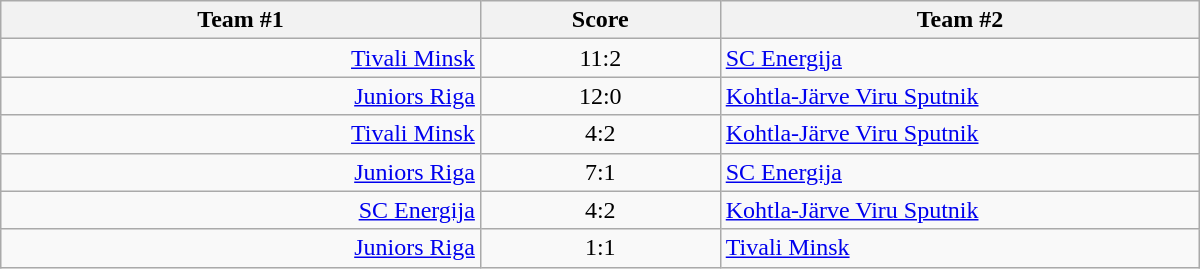<table class="wikitable" style="text-align: center;">
<tr>
<th width=22%>Team #1</th>
<th width=11%>Score</th>
<th width=22%>Team #2</th>
</tr>
<tr>
<td style="text-align: right;"><a href='#'>Tivali Minsk</a> </td>
<td>11:2</td>
<td style="text-align: left;"> <a href='#'>SC Energija</a></td>
</tr>
<tr>
<td style="text-align: right;"><a href='#'>Juniors Riga</a> </td>
<td>12:0</td>
<td style="text-align: left;"> <a href='#'>Kohtla-Järve Viru Sputnik</a></td>
</tr>
<tr>
<td style="text-align: right;"><a href='#'>Tivali Minsk</a> </td>
<td>4:2</td>
<td style="text-align: left;"> <a href='#'>Kohtla-Järve Viru Sputnik</a></td>
</tr>
<tr>
<td style="text-align: right;"><a href='#'>Juniors Riga</a> </td>
<td>7:1</td>
<td style="text-align: left;"> <a href='#'>SC Energija</a></td>
</tr>
<tr>
<td style="text-align: right;"><a href='#'>SC Energija</a> </td>
<td>4:2</td>
<td style="text-align: left;"> <a href='#'>Kohtla-Järve Viru Sputnik</a></td>
</tr>
<tr>
<td style="text-align: right;"><a href='#'>Juniors Riga</a> </td>
<td>1:1</td>
<td style="text-align: left;"> <a href='#'>Tivali Minsk</a></td>
</tr>
</table>
